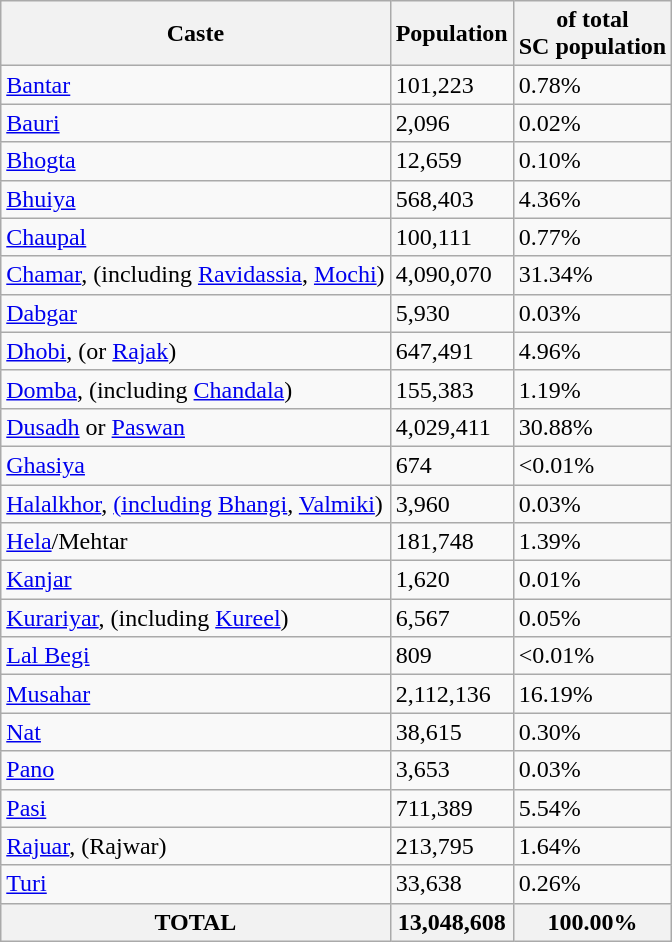<table class="wikitable sortable">
<tr>
<th>Caste</th>
<th>Population</th>
<th> of total<br>SC population</th>
</tr>
<tr>
<td><a href='#'>Bantar</a></td>
<td>101,223</td>
<td>0.78%</td>
</tr>
<tr>
<td><a href='#'>Bauri</a></td>
<td>2,096</td>
<td>0.02%</td>
</tr>
<tr>
<td><a href='#'>Bhogta</a></td>
<td>12,659</td>
<td>0.10%</td>
</tr>
<tr>
<td><a href='#'>Bhuiya</a></td>
<td>568,403</td>
<td>4.36%</td>
</tr>
<tr>
<td><a href='#'>Chaupal</a></td>
<td>100,111</td>
<td>0.77%</td>
</tr>
<tr>
<td><a href='#'>Chamar</a>, (including <a href='#'>Ravidassia</a>, <a href='#'>Mochi</a>)</td>
<td>4,090,070</td>
<td>31.34%</td>
</tr>
<tr>
<td><a href='#'>Dabgar</a></td>
<td>5,930</td>
<td>0.03%</td>
</tr>
<tr>
<td><a href='#'>Dhobi</a>, (or <a href='#'>Rajak</a>)</td>
<td>647,491</td>
<td>4.96%</td>
</tr>
<tr>
<td><a href='#'>Domba</a>, (including <a href='#'>Chandala</a>)</td>
<td>155,383</td>
<td>1.19%</td>
</tr>
<tr>
<td><a href='#'>Dusadh</a> or <a href='#'>Paswan</a></td>
<td>4,029,411</td>
<td>30.88%</td>
</tr>
<tr>
<td><a href='#'>Ghasiya</a></td>
<td>674</td>
<td><0.01%</td>
</tr>
<tr>
<td><a href='#'>Halalkhor</a>, <a href='#'>(including</a> <a href='#'>Bhangi</a>, <a href='#'>Valmiki</a>)</td>
<td>3,960</td>
<td>0.03%</td>
</tr>
<tr>
<td><a href='#'>Hela</a>/Mehtar</td>
<td>181,748</td>
<td>1.39%</td>
</tr>
<tr>
<td><a href='#'>Kanjar</a></td>
<td>1,620</td>
<td>0.01%</td>
</tr>
<tr>
<td><a href='#'>Kurariyar</a>, (including <a href='#'>Kureel</a>)</td>
<td>6,567</td>
<td>0.05%</td>
</tr>
<tr>
<td><a href='#'>Lal Begi</a></td>
<td>809</td>
<td><0.01%</td>
</tr>
<tr>
<td><a href='#'>Musahar</a></td>
<td>2,112,136</td>
<td>16.19%</td>
</tr>
<tr>
<td><a href='#'>Nat</a></td>
<td>38,615</td>
<td>0.30%</td>
</tr>
<tr>
<td><a href='#'>Pano</a></td>
<td>3,653</td>
<td>0.03%</td>
</tr>
<tr>
<td><a href='#'>Pasi</a></td>
<td>711,389</td>
<td>5.54%</td>
</tr>
<tr>
<td><a href='#'>Rajuar</a>, (Rajwar)</td>
<td>213,795</td>
<td>1.64%</td>
</tr>
<tr>
<td><a href='#'>Turi</a></td>
<td>33,638</td>
<td>0.26%</td>
</tr>
<tr>
<th>TOTAL</th>
<th>13,048,608</th>
<th>100.00%</th>
</tr>
</table>
